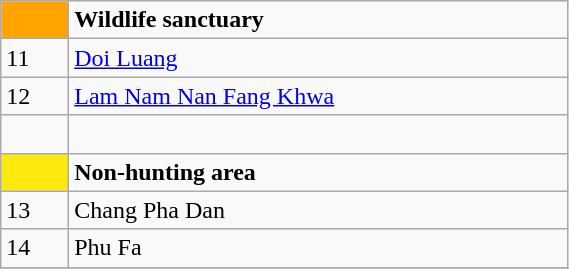<table class= "wikitable" style= "width:30%; display:inline-table;">
<tr>
<td style="background:#FFA400;"> </td>
<td><strong>Wildlife sanctuary</strong></td>
</tr>
<tr>
<td>11</td>
<td><a href='#'>Doi Luang</a></td>
</tr>
<tr>
<td>12</td>
<td><a href='#'>Lam Nam Nan Fang Khwa</a></td>
</tr>
<tr>
<td>  </td>
</tr>
<tr>
<td style="width:3%; background:#FDE910;"> </td>
<td style="width:30%;"><strong>Non-hunting area</strong></td>
</tr>
<tr>
<td>13</td>
<td>Chang Pha Dan</td>
</tr>
<tr>
<td>14</td>
<td>Phu Fa</td>
</tr>
<tr>
</tr>
</table>
